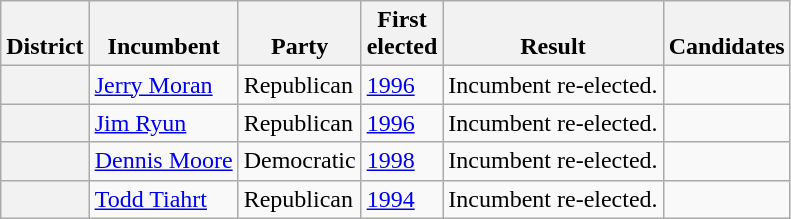<table class=wikitable>
<tr valign=bottom>
<th>District</th>
<th>Incumbent</th>
<th>Party</th>
<th>First<br>elected</th>
<th>Result</th>
<th>Candidates</th>
</tr>
<tr>
<th></th>
<td><a href='#'>Jerry Moran</a></td>
<td>Republican</td>
<td><a href='#'>1996</a></td>
<td>Incumbent re-elected.</td>
<td nowrap></td>
</tr>
<tr>
<th></th>
<td><a href='#'>Jim Ryun</a></td>
<td>Republican</td>
<td><a href='#'>1996</a></td>
<td>Incumbent re-elected.</td>
<td nowrap></td>
</tr>
<tr>
<th></th>
<td><a href='#'>Dennis Moore</a></td>
<td>Democratic</td>
<td><a href='#'>1998</a></td>
<td>Incumbent re-elected.</td>
<td nowrap></td>
</tr>
<tr>
<th></th>
<td><a href='#'>Todd Tiahrt</a></td>
<td>Republican</td>
<td><a href='#'>1994</a></td>
<td>Incumbent re-elected.</td>
<td nowrap></td>
</tr>
</table>
